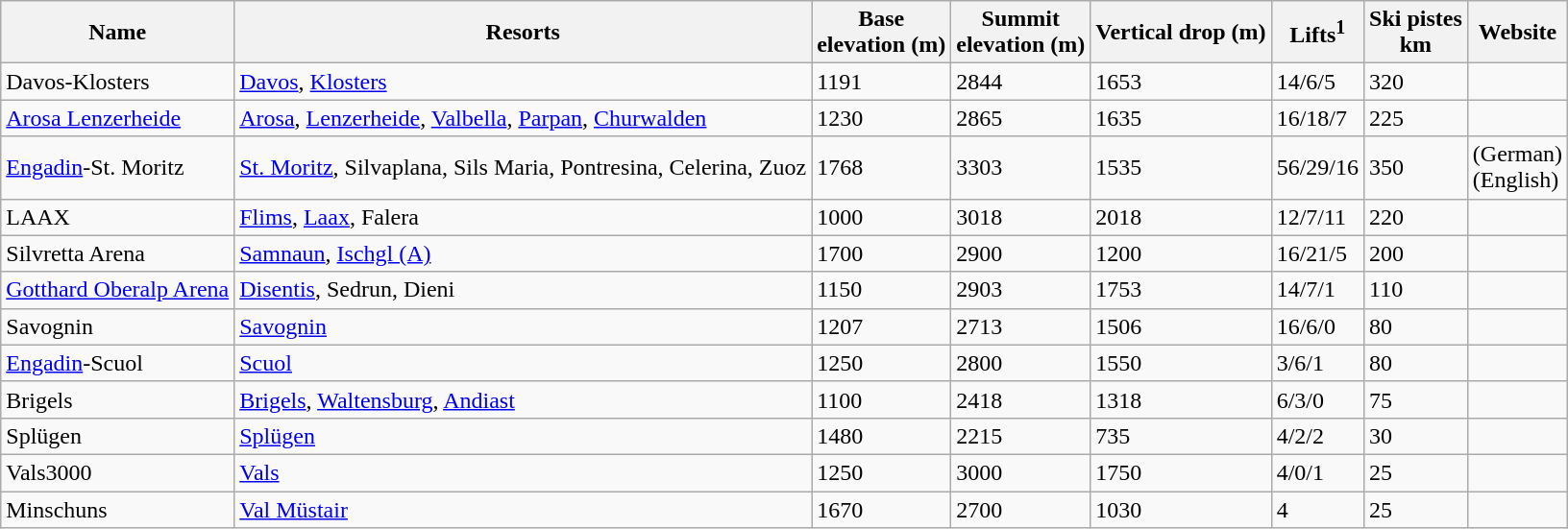<table class="wikitable sortable">
<tr>
<th bgcolor=ececec>Name</th>
<th bgcolor=ececec>Resorts</th>
<th bgcolor=ececec>Base<br>elevation (m)</th>
<th bgcolor=ececec>Summit<br>elevation (m)</th>
<th>Vertical drop (m)</th>
<th bgcolor="ececec">Lifts<sup>1</sup></th>
<th bgcolor=ececec>Ski pistes <br> km</th>
<th bgcolor=ececec>Website</th>
</tr>
<tr>
<td>Davos-Klosters</td>
<td><a href='#'>Davos</a>, <a href='#'>Klosters</a></td>
<td>1191</td>
<td>2844</td>
<td>1653</td>
<td>14/6/5</td>
<td>320</td>
<td></td>
</tr>
<tr>
<td><a href='#'>Arosa Lenzerheide</a></td>
<td><a href='#'>Arosa</a>, <a href='#'>Lenzerheide</a>, <a href='#'>Valbella</a>, <a href='#'>Parpan</a>, <a href='#'>Churwalden</a></td>
<td>1230</td>
<td>2865</td>
<td>1635</td>
<td>16/18/7</td>
<td>225</td>
<td></td>
</tr>
<tr>
<td><a href='#'>Engadin</a>-St. Moritz</td>
<td><a href='#'>St. Moritz</a>, Silvaplana, Sils Maria, Pontresina, Celerina, Zuoz</td>
<td>1768</td>
<td>3303</td>
<td>1535</td>
<td>56/29/16</td>
<td>350</td>
<td> (German)<br> (English)</td>
</tr>
<tr>
<td>LAAX</td>
<td><a href='#'>Flims</a>, <a href='#'>Laax</a>, Falera</td>
<td>1000</td>
<td>3018</td>
<td>2018</td>
<td>12/7/11</td>
<td>220</td>
<td></td>
</tr>
<tr>
<td>Silvretta Arena</td>
<td><a href='#'>Samnaun</a>, <a href='#'>Ischgl (A)</a></td>
<td>1700</td>
<td>2900</td>
<td>1200</td>
<td>16/21/5</td>
<td>200</td>
<td></td>
</tr>
<tr>
<td><a href='#'>Gotthard Oberalp Arena</a></td>
<td><a href='#'>Disentis</a>, Sedrun, Dieni</td>
<td>1150</td>
<td>2903</td>
<td>1753</td>
<td>14/7/1</td>
<td>110</td>
<td></td>
</tr>
<tr>
<td>Savognin</td>
<td><a href='#'>Savognin</a></td>
<td>1207</td>
<td>2713</td>
<td>1506</td>
<td>16/6/0</td>
<td>80</td>
<td></td>
</tr>
<tr>
<td><a href='#'>Engadin</a>-Scuol</td>
<td><a href='#'>Scuol</a></td>
<td>1250</td>
<td>2800</td>
<td>1550</td>
<td>3/6/1</td>
<td>80</td>
<td></td>
</tr>
<tr>
<td>Brigels</td>
<td><a href='#'>Brigels</a>, <a href='#'>Waltensburg</a>, <a href='#'>Andiast</a></td>
<td>1100</td>
<td>2418</td>
<td>1318</td>
<td>6/3/0</td>
<td>75</td>
<td></td>
</tr>
<tr>
<td>Splügen</td>
<td><a href='#'>Splügen</a></td>
<td>1480</td>
<td>2215</td>
<td>735</td>
<td>4/2/2</td>
<td>30</td>
<td></td>
</tr>
<tr>
<td>Vals3000</td>
<td><a href='#'>Vals</a></td>
<td>1250</td>
<td>3000</td>
<td>1750</td>
<td>4/0/1</td>
<td>25</td>
<td></td>
</tr>
<tr>
<td>Minschuns</td>
<td><a href='#'>Val Müstair</a></td>
<td>1670</td>
<td>2700</td>
<td>1030</td>
<td>4</td>
<td>25</td>
<td></td>
</tr>
</table>
